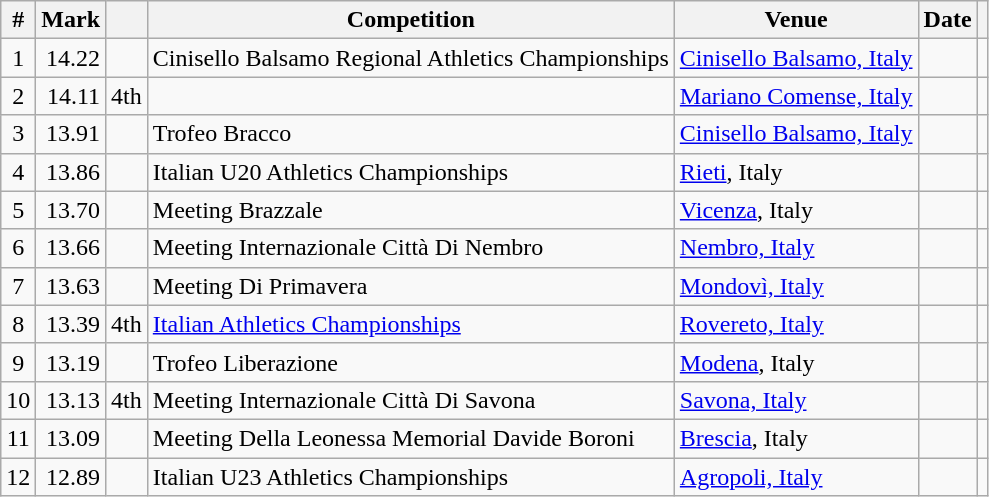<table class="wikitable sortable">
<tr>
<th>#</th>
<th>Mark</th>
<th class=unsortable></th>
<th>Competition</th>
<th>Venue</th>
<th>Date</th>
<th></th>
</tr>
<tr>
<td align=center>1</td>
<td align=right>14.22</td>
<td></td>
<td>Cinisello Balsamo Regional Athletics Championships</td>
<td><a href='#'>Cinisello Balsamo, Italy</a></td>
<td align=right></td>
<td></td>
</tr>
<tr>
<td align=center>2</td>
<td align=right>14.11</td>
<td>4th</td>
<td></td>
<td><a href='#'>Mariano Comense, Italy</a></td>
<td align=right></td>
<td></td>
</tr>
<tr>
<td align=center>3</td>
<td align=right>13.91</td>
<td></td>
<td>Trofeo Bracco</td>
<td><a href='#'>Cinisello Balsamo, Italy</a></td>
<td align=right></td>
<td></td>
</tr>
<tr>
<td align=center>4</td>
<td align=right>13.86</td>
<td></td>
<td>Italian U20 Athletics Championships</td>
<td><a href='#'>Rieti</a>, Italy</td>
<td align=right></td>
<td></td>
</tr>
<tr>
<td align=center>5</td>
<td align=right>13.70</td>
<td></td>
<td>Meeting Brazzale</td>
<td><a href='#'>Vicenza</a>, Italy</td>
<td align=right></td>
<td></td>
</tr>
<tr>
<td align=center>6</td>
<td align=right>13.66</td>
<td></td>
<td>Meeting Internazionale Città Di Nembro</td>
<td><a href='#'>Nembro, Italy</a></td>
<td align=right></td>
<td></td>
</tr>
<tr>
<td align=center>7</td>
<td align=right>13.63</td>
<td></td>
<td>Meeting Di Primavera</td>
<td><a href='#'>Mondovì, Italy</a></td>
<td align=right></td>
<td></td>
</tr>
<tr>
<td align=center>8</td>
<td align=right>13.39</td>
<td>4th</td>
<td><a href='#'>Italian Athletics Championships</a></td>
<td><a href='#'>Rovereto, Italy</a></td>
<td align=right><a href='#'></a></td>
<td></td>
</tr>
<tr>
<td align=center>9</td>
<td align=right>13.19</td>
<td></td>
<td>Trofeo Liberazione</td>
<td><a href='#'>Modena</a>, Italy</td>
<td align=right></td>
<td></td>
</tr>
<tr>
<td align=center>10</td>
<td align=right>13.13</td>
<td>4th</td>
<td>Meeting Internazionale Città Di Savona</td>
<td><a href='#'>Savona, Italy</a></td>
<td align=right></td>
<td></td>
</tr>
<tr>
<td align=center>11</td>
<td align=right>13.09</td>
<td></td>
<td>Meeting Della Leonessa Memorial Davide Boroni</td>
<td><a href='#'>Brescia</a>, Italy</td>
<td align=right></td>
<td></td>
</tr>
<tr>
<td align=center>12</td>
<td align=right>12.89</td>
<td></td>
<td>Italian U23 Athletics Championships</td>
<td><a href='#'>Agropoli, Italy</a></td>
<td align=right></td>
<td></td>
</tr>
</table>
